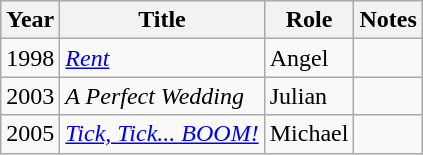<table class="wikitable">
<tr>
<th>Year</th>
<th>Title</th>
<th>Role</th>
<th>Notes</th>
</tr>
<tr>
<td>1998</td>
<td><em><a href='#'>Rent</a></em></td>
<td>Angel</td>
<td></td>
</tr>
<tr>
<td>2003</td>
<td><em>A Perfect Wedding</em></td>
<td>Julian</td>
<td></td>
</tr>
<tr>
<td>2005</td>
<td><em><a href='#'>Tick, Tick... BOOM!</a></em></td>
<td>Michael</td>
<td></td>
</tr>
</table>
